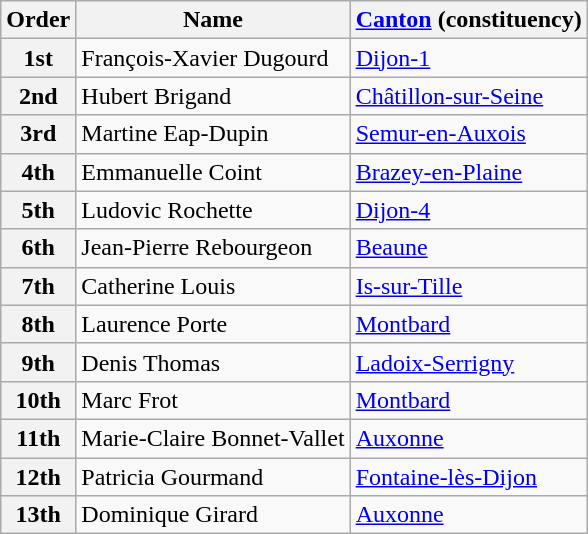<table class="wikitable sortable">
<tr>
<th>Order</th>
<th>Name</th>
<th><a href='#'>Canton</a> (constituency)</th>
</tr>
<tr>
<th>1st</th>
<td>François-Xavier Dugourd</td>
<td><a href='#'>Dijon-1</a></td>
</tr>
<tr>
<th>2nd</th>
<td>Hubert Brigand</td>
<td><a href='#'>Châtillon-sur-Seine</a></td>
</tr>
<tr>
<th>3rd</th>
<td>Martine Eap-Dupin</td>
<td><a href='#'>Semur-en-Auxois</a></td>
</tr>
<tr>
<th>4th</th>
<td>Emmanuelle Coint</td>
<td><a href='#'>Brazey-en-Plaine</a></td>
</tr>
<tr>
<th>5th</th>
<td>Ludovic Rochette</td>
<td><a href='#'>Dijon-4</a></td>
</tr>
<tr>
<th>6th</th>
<td>Jean-Pierre Rebourgeon</td>
<td><a href='#'>Beaune</a></td>
</tr>
<tr>
<th>7th</th>
<td>Catherine Louis</td>
<td><a href='#'>Is-sur-Tille</a></td>
</tr>
<tr>
<th>8th</th>
<td>Laurence Porte</td>
<td><a href='#'>Montbard</a></td>
</tr>
<tr>
<th>9th</th>
<td>Denis Thomas</td>
<td><a href='#'>Ladoix-Serrigny</a></td>
</tr>
<tr>
<th>10th</th>
<td>Marc Frot</td>
<td><a href='#'>Montbard</a></td>
</tr>
<tr>
<th>11th</th>
<td>Marie-Claire Bonnet-Vallet</td>
<td><a href='#'>Auxonne</a></td>
</tr>
<tr>
<th>12th</th>
<td>Patricia Gourmand</td>
<td><a href='#'>Fontaine-lès-Dijon</a></td>
</tr>
<tr>
<th>13th</th>
<td>Dominique Girard</td>
<td><a href='#'>Auxonne</a></td>
</tr>
</table>
